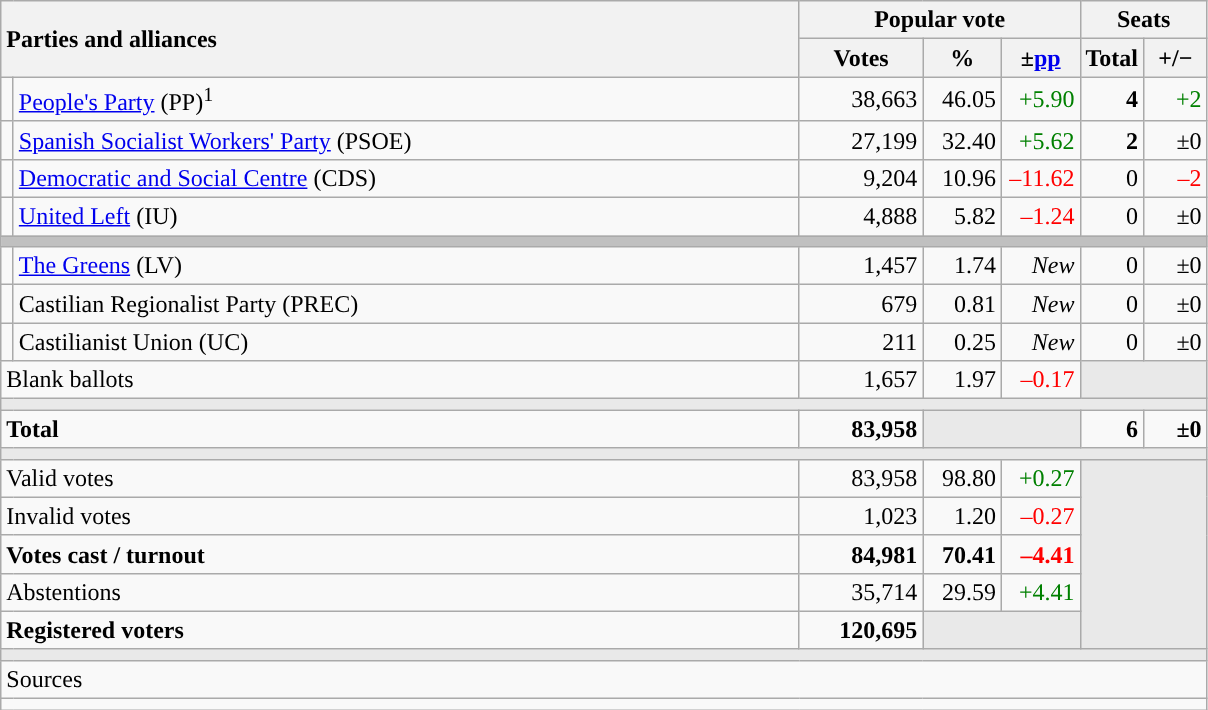<table class="wikitable" style="text-align:right;">
<tr>
<th style="text-align:left;" rowspan="2" colspan="2" width="525">Parties and alliances</th>
<th colspan="3">Popular vote</th>
<th colspan="2">Seats</th>
</tr>
<tr>
<th width="75">Votes</th>
<th width="45">%</th>
<th width="45">±<a href='#'>pp</a></th>
<th width="35">Total</th>
<th width="35">+/−</th>
</tr>
<tr>
<td width="1" style="color:inherit;background:"></td>
<td align="left"><a href='#'>People's Party</a> (PP)<sup>1</sup></td>
<td>38,663</td>
<td>46.05</td>
<td style="color:green;">+5.90</td>
<td><strong>4</strong></td>
<td style="color:green;">+2</td>
</tr>
<tr>
<td style="color:inherit;background:"></td>
<td align="left"><a href='#'>Spanish Socialist Workers' Party</a> (PSOE)</td>
<td>27,199</td>
<td>32.40</td>
<td style="color:green;">+5.62</td>
<td><strong>2</strong></td>
<td>±0</td>
</tr>
<tr>
<td style="color:inherit;background:"></td>
<td align="left"><a href='#'>Democratic and Social Centre</a> (CDS)</td>
<td>9,204</td>
<td>10.96</td>
<td style="color:red;">–11.62</td>
<td>0</td>
<td style="color:red;">–2</td>
</tr>
<tr>
<td style="color:inherit;background:"></td>
<td align="left"><a href='#'>United Left</a> (IU)</td>
<td>4,888</td>
<td>5.82</td>
<td style="color:red;">–1.24</td>
<td>0</td>
<td>±0</td>
</tr>
<tr>
<td colspan="7" bgcolor="#C0C0C0"></td>
</tr>
<tr>
<td style="color:inherit;background:"></td>
<td align="left"><a href='#'>The Greens</a> (LV)</td>
<td>1,457</td>
<td>1.74</td>
<td><em>New</em></td>
<td>0</td>
<td>±0</td>
</tr>
<tr>
<td style="color:inherit;background:"></td>
<td align="left">Castilian Regionalist Party (PREC)</td>
<td>679</td>
<td>0.81</td>
<td><em>New</em></td>
<td>0</td>
<td>±0</td>
</tr>
<tr>
<td style="color:inherit;background:"></td>
<td align="left">Castilianist Union (UC)</td>
<td>211</td>
<td>0.25</td>
<td><em>New</em></td>
<td>0</td>
<td>±0</td>
</tr>
<tr>
<td align="left" colspan="2">Blank ballots</td>
<td>1,657</td>
<td>1.97</td>
<td style="color:red;">–0.17</td>
<td bgcolor="#E9E9E9" colspan="2"></td>
</tr>
<tr>
<td colspan="7" bgcolor="#E9E9E9"></td>
</tr>
<tr style="font-weight:bold;">
<td align="left" colspan="2">Total</td>
<td>83,958</td>
<td bgcolor="#E9E9E9" colspan="2"></td>
<td>6</td>
<td>±0</td>
</tr>
<tr>
<td colspan="7" bgcolor="#E9E9E9"></td>
</tr>
<tr>
<td align="left" colspan="2">Valid votes</td>
<td>83,958</td>
<td>98.80</td>
<td style="color:green;">+0.27</td>
<td bgcolor="#E9E9E9" colspan="2" rowspan="5"></td>
</tr>
<tr>
<td align="left" colspan="2">Invalid votes</td>
<td>1,023</td>
<td>1.20</td>
<td style="color:red;">–0.27</td>
</tr>
<tr style="font-weight:bold;">
<td align="left" colspan="2">Votes cast / turnout</td>
<td>84,981</td>
<td>70.41</td>
<td style="color:red;">–4.41</td>
</tr>
<tr>
<td align="left" colspan="2">Abstentions</td>
<td>35,714</td>
<td>29.59</td>
<td style="color:green;">+4.41</td>
</tr>
<tr style="font-weight:bold;">
<td align="left" colspan="2">Registered voters</td>
<td>120,695</td>
<td bgcolor="#E9E9E9" colspan="2"></td>
</tr>
<tr>
<td colspan="7" bgcolor="#E9E9E9"></td>
</tr>
<tr>
<td align="left" colspan="7">Sources</td>
</tr>
<tr>
<td colspan="7" style="text-align:left; max-width:790px;"></td>
</tr>
</table>
